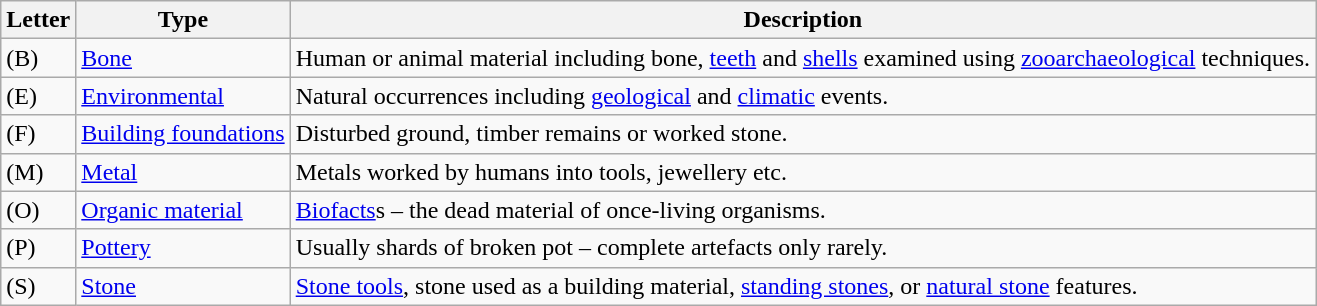<table class="wikitable">
<tr>
<th>Letter</th>
<th>Type</th>
<th>Description</th>
</tr>
<tr>
<td>(B)</td>
<td><a href='#'>Bone</a></td>
<td>Human or animal material including bone, <a href='#'>teeth</a> and <a href='#'>shells</a> examined using <a href='#'>zooarchaeological</a> techniques.</td>
</tr>
<tr>
<td>(E)</td>
<td><a href='#'>Environmental</a></td>
<td>Natural occurrences including <a href='#'>geological</a> and <a href='#'>climatic</a> events.</td>
</tr>
<tr>
<td>(F)</td>
<td><a href='#'>Building foundations</a></td>
<td>Disturbed ground, timber remains or worked stone.</td>
</tr>
<tr>
<td>(M)</td>
<td><a href='#'>Metal</a></td>
<td>Metals worked by humans into tools, jewellery etc.</td>
</tr>
<tr>
<td>(O)</td>
<td><a href='#'>Organic material</a></td>
<td><a href='#'>Biofacts</a>s – the dead material of once-living organisms.</td>
</tr>
<tr>
<td>(P)</td>
<td><a href='#'>Pottery</a></td>
<td>Usually shards of broken pot – complete artefacts only rarely.</td>
</tr>
<tr>
<td>(S)</td>
<td><a href='#'>Stone</a></td>
<td><a href='#'>Stone tools</a>, stone used as a building material, <a href='#'>standing stones</a>, or <a href='#'>natural stone</a> features.</td>
</tr>
</table>
